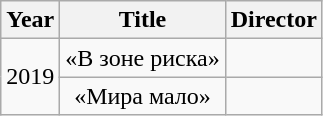<table class="wikitable plainrowheaders" style="text-align:center">
<tr>
<th>Year</th>
<th>Title</th>
<th>Director</th>
</tr>
<tr>
<td rowspan="2">2019</td>
<td align="left">«В зоне риска»</td>
<td></td>
</tr>
<tr>
<td>«Мира мало»</td>
<td></td>
</tr>
</table>
